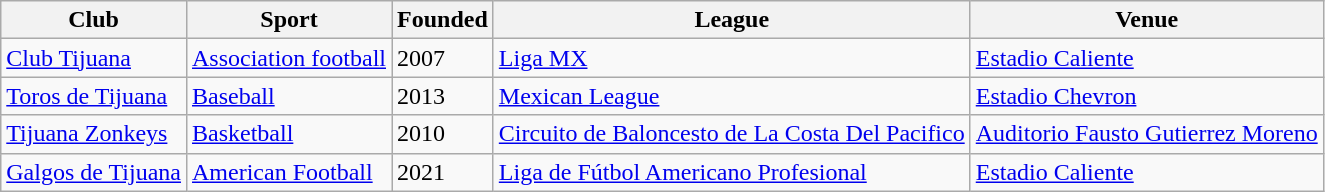<table class="wikitable">
<tr>
<th>Club</th>
<th>Sport</th>
<th>Founded</th>
<th>League</th>
<th>Venue</th>
</tr>
<tr>
<td><a href='#'>Club Tijuana</a></td>
<td><a href='#'>Association football</a></td>
<td>2007</td>
<td><a href='#'>Liga MX</a></td>
<td><a href='#'>Estadio Caliente</a></td>
</tr>
<tr>
<td><a href='#'>Toros de Tijuana</a></td>
<td><a href='#'>Baseball</a></td>
<td>2013</td>
<td><a href='#'>Mexican League</a></td>
<td><a href='#'>Estadio Chevron</a></td>
</tr>
<tr>
<td><a href='#'>Tijuana Zonkeys</a></td>
<td><a href='#'>Basketball</a></td>
<td>2010</td>
<td><a href='#'>Circuito de Baloncesto de La Costa Del Pacifico</a></td>
<td><a href='#'>Auditorio Fausto Gutierrez Moreno</a></td>
</tr>
<tr>
<td><a href='#'>Galgos de Tijuana</a></td>
<td><a href='#'>American Football</a></td>
<td>2021</td>
<td><a href='#'>Liga de Fútbol Americano Profesional</a></td>
<td><a href='#'>Estadio Caliente</a></td>
</tr>
</table>
